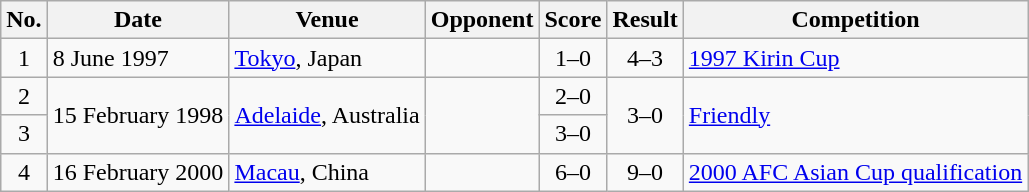<table class="wikitable sortable">
<tr>
<th scope="col">No.</th>
<th scope="col">Date</th>
<th scope="col">Venue</th>
<th scope="col">Opponent</th>
<th scope="col">Score</th>
<th scope="col">Result</th>
<th scope="col">Competition</th>
</tr>
<tr>
<td align="center">1</td>
<td>8 June 1997</td>
<td><a href='#'>Tokyo</a>, Japan</td>
<td></td>
<td align="center">1–0</td>
<td align="center">4–3</td>
<td><a href='#'>1997 Kirin Cup</a></td>
</tr>
<tr>
<td align="center">2</td>
<td rowspan="2">15 February 1998</td>
<td rowspan="2"><a href='#'>Adelaide</a>, Australia</td>
<td rowspan="2"></td>
<td align="center">2–0</td>
<td rowspan="2" style="text-align:center">3–0</td>
<td rowspan="2"><a href='#'>Friendly</a></td>
</tr>
<tr>
<td align="center">3</td>
<td align="center">3–0</td>
</tr>
<tr>
<td align="center">4</td>
<td>16 February 2000</td>
<td><a href='#'>Macau</a>, China</td>
<td></td>
<td align="center">6–0</td>
<td align="center">9–0</td>
<td><a href='#'>2000 AFC Asian Cup qualification</a></td>
</tr>
</table>
